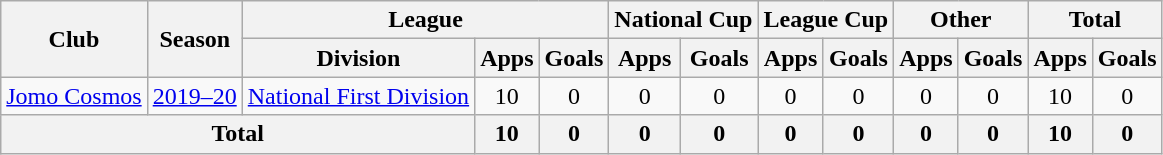<table class="wikitable" style="text-align: center">
<tr>
<th rowspan="2">Club</th>
<th rowspan="2">Season</th>
<th colspan="3">League</th>
<th colspan="2">National Cup</th>
<th colspan="2">League Cup</th>
<th colspan="2">Other</th>
<th colspan="2">Total</th>
</tr>
<tr>
<th>Division</th>
<th>Apps</th>
<th>Goals</th>
<th>Apps</th>
<th>Goals</th>
<th>Apps</th>
<th>Goals</th>
<th>Apps</th>
<th>Goals</th>
<th>Apps</th>
<th>Goals</th>
</tr>
<tr>
<td><a href='#'>Jomo Cosmos</a></td>
<td><a href='#'>2019–20</a></td>
<td><a href='#'>National First Division</a></td>
<td>10</td>
<td>0</td>
<td>0</td>
<td>0</td>
<td>0</td>
<td>0</td>
<td>0</td>
<td>0</td>
<td>10</td>
<td>0</td>
</tr>
<tr>
<th colspan="3">Total</th>
<th>10</th>
<th>0</th>
<th>0</th>
<th>0</th>
<th>0</th>
<th>0</th>
<th>0</th>
<th>0</th>
<th>10</th>
<th>0</th>
</tr>
</table>
